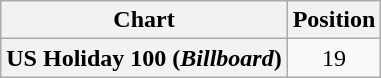<table class="wikitable plainrowheaders" style="text-align:center">
<tr>
<th scope="col">Chart</th>
<th scope="col">Position</th>
</tr>
<tr>
<th scope="row">US Holiday 100 (<em>Billboard</em>)</th>
<td>19</td>
</tr>
</table>
